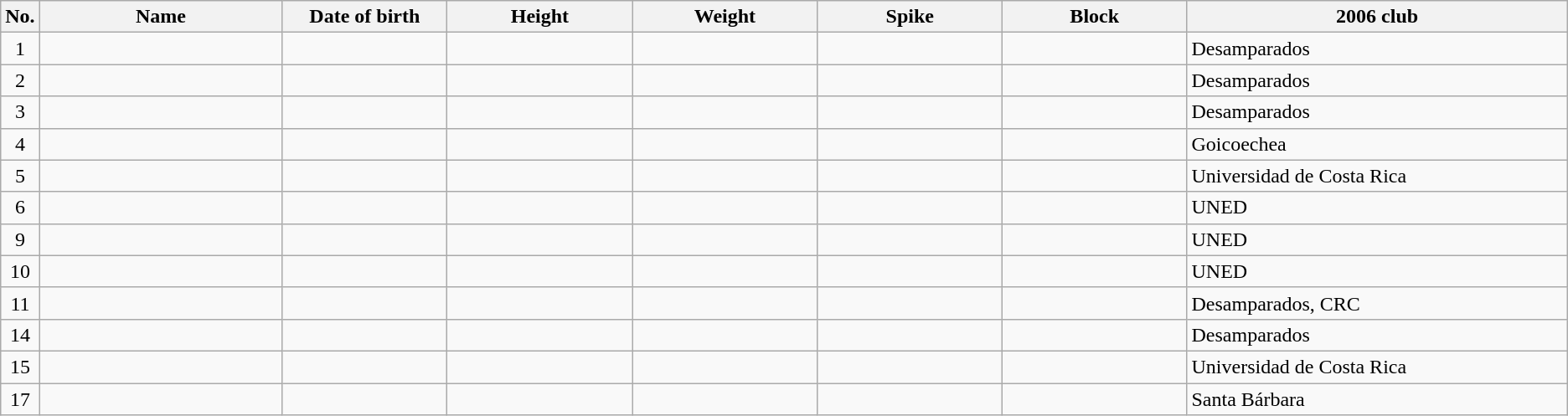<table class="wikitable sortable" style="font-size:100%; text-align:center;">
<tr>
<th>No.</th>
<th style="width:12em">Name</th>
<th style="width:8em">Date of birth</th>
<th style="width:9em">Height</th>
<th style="width:9em">Weight</th>
<th style="width:9em">Spike</th>
<th style="width:9em">Block</th>
<th style="width:19em">2006 club</th>
</tr>
<tr>
<td>1</td>
<td align=left></td>
<td align=right></td>
<td></td>
<td></td>
<td></td>
<td></td>
<td align=left>Desamparados</td>
</tr>
<tr>
<td>2</td>
<td align=left></td>
<td align=right></td>
<td></td>
<td></td>
<td></td>
<td></td>
<td align=left>Desamparados</td>
</tr>
<tr>
<td>3</td>
<td align=left></td>
<td align=right></td>
<td></td>
<td></td>
<td></td>
<td></td>
<td align=left>Desamparados</td>
</tr>
<tr>
<td>4</td>
<td align=left></td>
<td align=right></td>
<td></td>
<td></td>
<td></td>
<td></td>
<td align=left>Goicoechea</td>
</tr>
<tr>
<td>5</td>
<td align=left></td>
<td align=right></td>
<td></td>
<td></td>
<td></td>
<td></td>
<td align=left>Universidad de Costa Rica</td>
</tr>
<tr>
<td>6</td>
<td align=left></td>
<td align=right></td>
<td></td>
<td></td>
<td></td>
<td></td>
<td align=left>UNED</td>
</tr>
<tr>
<td>9</td>
<td align=left></td>
<td align=right></td>
<td></td>
<td></td>
<td></td>
<td></td>
<td align=left>UNED</td>
</tr>
<tr>
<td>10</td>
<td align=left></td>
<td align=right></td>
<td></td>
<td></td>
<td></td>
<td></td>
<td align=left>UNED</td>
</tr>
<tr>
<td>11</td>
<td align=left></td>
<td align=right></td>
<td></td>
<td></td>
<td></td>
<td></td>
<td align=left>Desamparados, CRC</td>
</tr>
<tr>
<td>14</td>
<td align=left></td>
<td align=right></td>
<td></td>
<td></td>
<td></td>
<td></td>
<td align=left>Desamparados</td>
</tr>
<tr>
<td>15</td>
<td align=left></td>
<td align=right></td>
<td></td>
<td></td>
<td></td>
<td></td>
<td align=left>Universidad de Costa Rica</td>
</tr>
<tr>
<td>17</td>
<td align=left></td>
<td align=right></td>
<td></td>
<td></td>
<td></td>
<td></td>
<td align=left>Santa Bárbara</td>
</tr>
</table>
